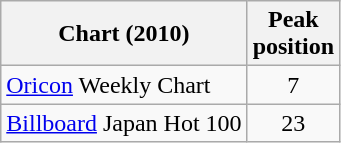<table class="wikitable sortable">
<tr>
<th>Chart (2010)</th>
<th>Peak<br>position</th>
</tr>
<tr>
<td><a href='#'>Oricon</a> Weekly Chart</td>
<td align="center">7</td>
</tr>
<tr>
<td><a href='#'>Billboard</a> Japan Hot 100</td>
<td align="center">23</td>
</tr>
</table>
